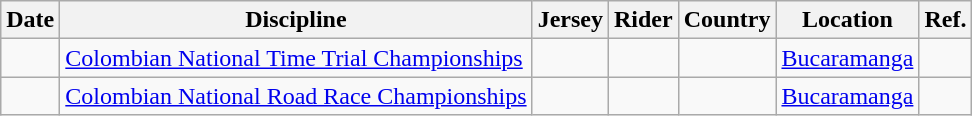<table class="wikitable sortable">
<tr>
<th>Date</th>
<th>Discipline</th>
<th>Jersey</th>
<th>Rider</th>
<th>Country</th>
<th>Location</th>
<th class="unsortable">Ref.</th>
</tr>
<tr>
<td></td>
<td><a href='#'>Colombian National Time Trial Championships</a></td>
<td align="center"></td>
<td></td>
<td></td>
<td><a href='#'>Bucaramanga</a></td>
<td align="center"></td>
</tr>
<tr>
<td></td>
<td><a href='#'>Colombian National Road Race Championships</a></td>
<td align="center"></td>
<td></td>
<td></td>
<td><a href='#'>Bucaramanga</a></td>
<td align="center"></td>
</tr>
</table>
